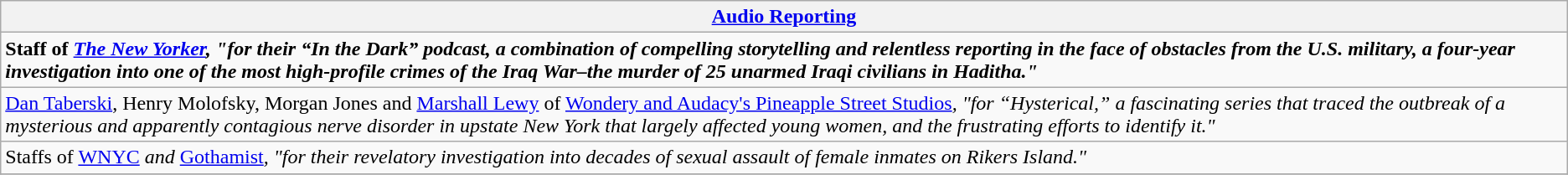<table class="wikitable" style="float:left; float:none;">
<tr>
<th><a href='#'>Audio Reporting</a></th>
</tr>
<tr>
<td><strong>Staff of <em><a href='#'>The New Yorker</a><strong><em>, "for their “In the Dark” podcast, a combination of compelling storytelling and relentless reporting in the face of obstacles from the U.S. military, a four-year investigation into one of the most high-profile crimes of the Iraq War–the murder of 25 unarmed Iraqi civilians in Haditha."</td>
</tr>
<tr>
<td><a href='#'>Dan Taberski</a>, Henry Molofsky, Morgan Jones and <a href='#'>Marshall Lewy</a> of </em><a href='#'>Wondery and Audacy's Pineapple Street Studios</a><em>, "for “Hysterical,” a fascinating series that traced the outbreak of a mysterious and apparently contagious nerve disorder in upstate New York that largely affected young women, and the frustrating efforts to identify it."</td>
</tr>
<tr>
<td>Staffs of </em><a href='#'>WNYC</a><em> and </em><a href='#'>Gothamist</a><em>, "for their revelatory investigation into decades of sexual assault of female inmates on Rikers Island."</td>
</tr>
<tr>
</tr>
</table>
